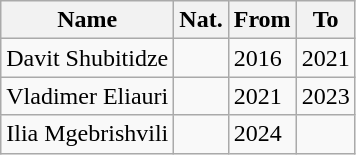<table class="wikitable" style="text-align: left; font-size: 100%;">
<tr>
<th>Name</th>
<th>Nat.</th>
<th>From</th>
<th>To</th>
</tr>
<tr>
<td>Davit Shubitidze</td>
<td></td>
<td>2016</td>
<td>2021</td>
</tr>
<tr>
<td>Vladimer Eliauri</td>
<td></td>
<td>2021</td>
<td>2023</td>
</tr>
<tr>
<td>Ilia Mgebrishvili</td>
<td></td>
<td>2024</td>
<td></td>
</tr>
</table>
